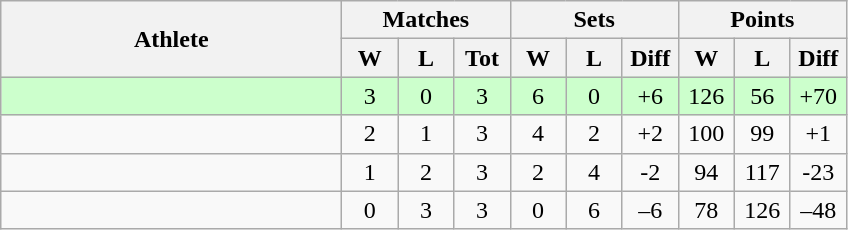<table class=wikitable style="text-align:center">
<tr>
<th rowspan=2 width=220>Athlete</th>
<th colspan=3 width=90>Matches</th>
<th colspan=3 width=90>Sets</th>
<th colspan=3 width=90>Points</th>
</tr>
<tr>
<th width=30>W</th>
<th width=30>L</th>
<th width=30>Tot</th>
<th width=30>W</th>
<th width=30>L</th>
<th width=30>Diff</th>
<th width=30>W</th>
<th width=30>L</th>
<th width=30>Diff</th>
</tr>
<tr bgcolor=ccffcc>
<td style="text-align:left"></td>
<td>3</td>
<td>0</td>
<td>3</td>
<td>6</td>
<td>0</td>
<td>+6</td>
<td>126</td>
<td>56</td>
<td>+70</td>
</tr>
<tr>
<td style="text-align:left"></td>
<td>2</td>
<td>1</td>
<td>3</td>
<td>4</td>
<td>2</td>
<td>+2</td>
<td>100</td>
<td>99</td>
<td>+1</td>
</tr>
<tr>
<td style="text-align:left"></td>
<td>1</td>
<td>2</td>
<td>3</td>
<td>2</td>
<td>4</td>
<td>-2</td>
<td>94</td>
<td>117</td>
<td>-23</td>
</tr>
<tr>
<td style="text-align:left"></td>
<td>0</td>
<td>3</td>
<td>3</td>
<td>0</td>
<td>6</td>
<td>–6</td>
<td>78</td>
<td>126</td>
<td>–48</td>
</tr>
</table>
